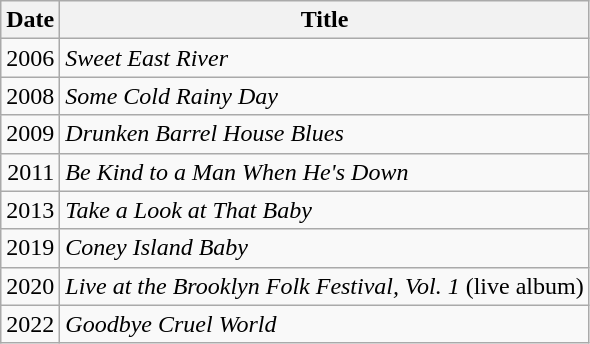<table class="wikitable">
<tr>
<th align="center">Date</th>
<th align="left">Title</th>
</tr>
<tr>
<td align="right">2006</td>
<td align="left"><em>Sweet East River</em></td>
</tr>
<tr>
<td align="right">2008</td>
<td align="left"><em>Some Cold Rainy Day</em></td>
</tr>
<tr>
<td align="right">2009</td>
<td align="left"><em>Drunken Barrel House Blues</em></td>
</tr>
<tr>
<td align="right">2011</td>
<td align="left"><em>Be Kind to a Man When He's Down</em></td>
</tr>
<tr>
<td align="right">2013</td>
<td align="left"><em>Take a Look at That Baby</em></td>
</tr>
<tr>
<td align="right">2019</td>
<td align="left"><em>Coney Island Baby</em></td>
</tr>
<tr>
<td align="right">2020</td>
<td align="left"><em>Live at the Brooklyn Folk Festival, Vol. 1</em> (live album)</td>
</tr>
<tr>
<td align="right">2022</td>
<td align="left"><em>Goodbye Cruel World</em></td>
</tr>
</table>
